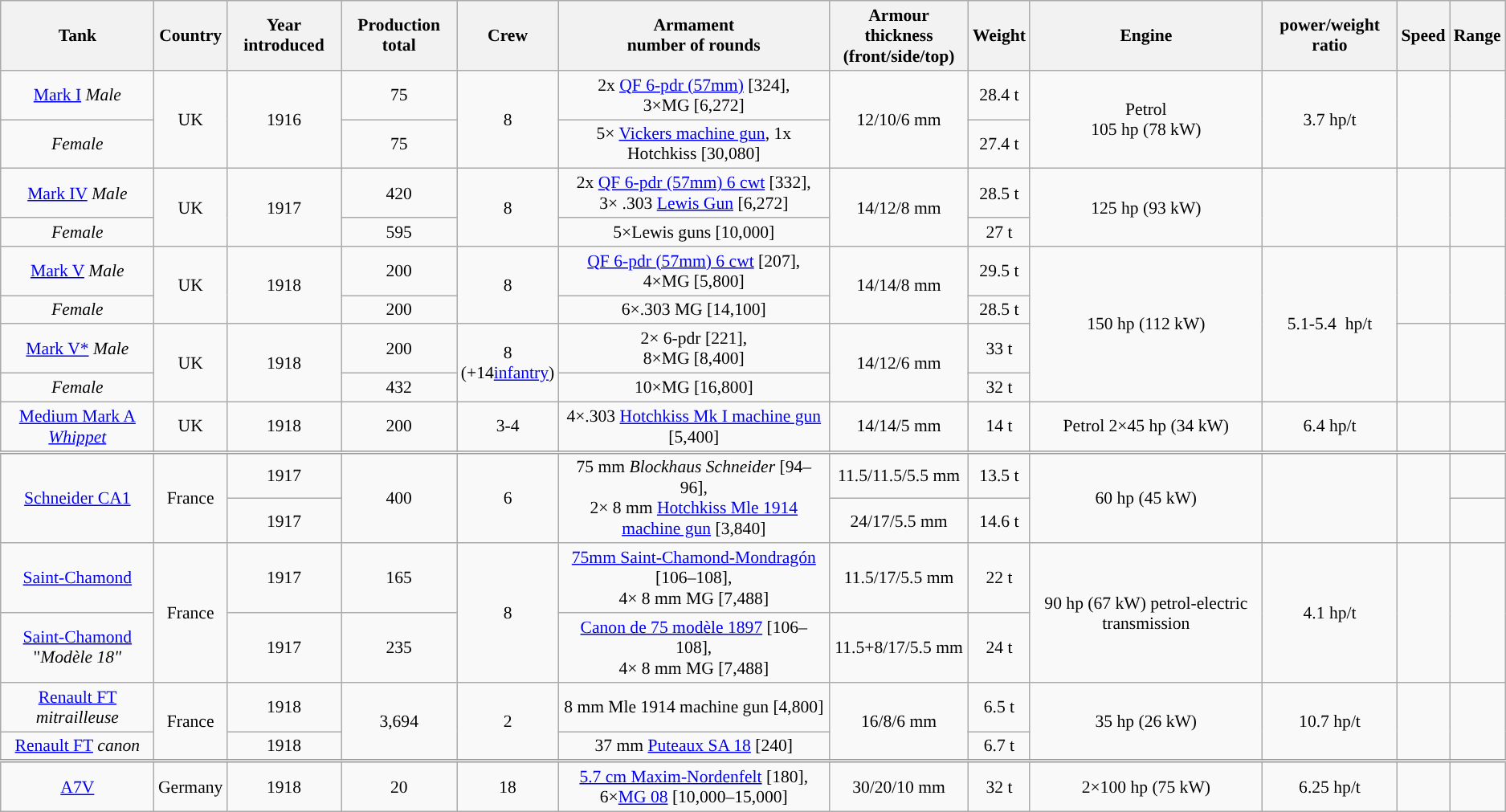<table class="wikitable" style="font-size:90%;">
<tr>
<th>Tank</th>
<th>Country</th>
<th>Year introduced</th>
<th>Production total</th>
<th>Crew</th>
<th>Armament <br>number of rounds</th>
<th>Armour thickness <br> (front/side/top)</th>
<th>Weight<br></th>
<th>Engine</th>
<th>power/weight ratio</th>
<th>Speed</th>
<th>Range</th>
</tr>
<tr align=center>
<td><a href='#'>Mark I</a> <em>Male</em></td>
<td rowspan=2>UK</td>
<td rowspan=2>1916</td>
<td>75</td>
<td rowspan=2>8</td>
<td>2x <a href='#'>QF 6-pdr (57mm)</a> [324], <br>3×MG [6,272]</td>
<td rowspan=2>12/10/6 mm</td>
<td>28.4 t</td>
<td rowspan=2>Petrol <br>105 hp (78 kW)</td>
<td rowspan=2>3.7 hp/t</td>
<td rowspan=2></td>
<td rowspan=2></td>
</tr>
<tr align=center style="border-top-width:1px; border-top-style:dotted;">
<td><em>Female</em></td>
<td>75</td>
<td>5×  <a href='#'>Vickers machine gun</a>, 1x Hotchkiss [30,080]</td>
<td>27.4 t</td>
</tr>
<tr align=center>
<td><a href='#'>Mark IV</a> <em>Male</em></td>
<td rowspan=2>UK</td>
<td rowspan=2>1917</td>
<td>420</td>
<td rowspan=2>8</td>
<td>2x <a href='#'>QF 6-pdr (57mm) 6 cwt</a> [332], <br>3× .303 <a href='#'>Lewis Gun</a>  [6,272]</td>
<td rowspan=2>14/12/8 mm</td>
<td>28.5 t</td>
<td rowspan=2>125 hp (93 kW)</td>
<td rowspan=2></td>
<td rowspan=2></td>
<td rowspan=2></td>
</tr>
<tr align=center style="border-top-width:1px; border-top-style:dotted;">
<td><em>Female</em></td>
<td>595</td>
<td>5×Lewis guns [10,000]</td>
<td>27 t</td>
</tr>
<tr align=center>
<td><a href='#'>Mark V</a> <em>Male</em></td>
<td rowspan=2>UK</td>
<td rowspan=2>1918</td>
<td>200</td>
<td rowspan=2>8</td>
<td><a href='#'>QF 6-pdr (57mm) 6 cwt</a> [207], <br>4×MG [5,800]</td>
<td rowspan=2>14/14/8 mm</td>
<td>29.5 t</td>
<td rowspan=4>150 hp (112 kW)</td>
<td rowspan=4>5.1-5.4  hp/t</td>
<td rowspan=2></td>
<td rowspan=2></td>
</tr>
<tr align=center style="border-top-width:1px; border-top-style:dotted;">
<td><em>Female</em></td>
<td>200</td>
<td>6×.303 MG [14,100]</td>
<td>28.5 t</td>
</tr>
<tr align=center style="border-top-width:1px; border-top-style:dotted;">
<td><a href='#'>Mark V*</a> <em>Male</em></td>
<td rowspan=2>UK</td>
<td rowspan=2>1918</td>
<td>200</td>
<td rowspan=2>8<br>(+14<a href='#'>infantry</a>)</td>
<td>2× 6-pdr [221], <br>8×MG [8,400]</td>
<td rowspan=2>14/12/6 mm</td>
<td>33 t</td>
<td rowspan=2></td>
<td rowspan=2></td>
</tr>
<tr align=center style="border-top-width:1px; border-top-style:dotted;">
<td><em>Female</em></td>
<td>432</td>
<td>10×MG [16,800]</td>
<td>32 t</td>
</tr>
<tr align=center>
<td><a href='#'>Medium Mark A <em>Whippet</em></a></td>
<td>UK</td>
<td>1918</td>
<td>200</td>
<td>3-4</td>
<td>4×.303 <a href='#'>Hotchkiss Mk I machine gun</a> [5,400]</td>
<td>14/14/5 mm</td>
<td>14 t</td>
<td>Petrol 2×45 hp (34 kW)</td>
<td>6.4 hp/t</td>
<td></td>
<td></td>
</tr>
<tr align=center style="border-top:3px double #999;">
<td rowspan=2><a href='#'>Schneider CA1</a></td>
<td rowspan=2>France</td>
<td>1917</td>
<td rowspan=2>400</td>
<td rowspan=2>6</td>
<td rowspan=2>75 mm <em>Blockhaus Schneider</em> [94–96], <br>2× 8 mm <a href='#'>Hotchkiss Mle 1914 machine gun</a> [3,840]</td>
<td>11.5/11.5/5.5 mm</td>
<td>13.5 t</td>
<td rowspan=2>60 hp (45 kW)</td>
<td rowspan=2></td>
<td rowspan=2></td>
<td></td>
</tr>
<tr align=center style="border-top-width:1px; border-top-style:dotted;">
<td>1917</td>
<td>24/17/5.5 mm</td>
<td>14.6 t</td>
<td></td>
</tr>
<tr align=center>
<td><a href='#'>Saint-Chamond</a></td>
<td rowspan=2>France</td>
<td>1917</td>
<td>165</td>
<td rowspan=2>8</td>
<td><a href='#'>75mm Saint-Chamond-Mondragón</a> [106–108], <br>4× 8 mm MG [7,488]</td>
<td>11.5/17/5.5 mm</td>
<td>22 t</td>
<td rowspan=2>90 hp (67 kW)  petrol-electric transmission</td>
<td rowspan=2>4.1 hp/t</td>
<td rowspan=2></td>
<td rowspan=2></td>
</tr>
<tr align=center style="border-top-width:1px; border-top-style:dotted;">
<td><a href='#'>Saint-Chamond</a><br>"<em>Modèle 18"</em></td>
<td>1917</td>
<td>235</td>
<td><a href='#'>Canon de 75 modèle 1897</a> [106–108], <br>4× 8 mm MG [7,488]</td>
<td>11.5+8/17/5.5 mm</td>
<td>24 t</td>
</tr>
<tr align=center>
<td><a href='#'>Renault FT</a>  <em>mitrailleuse</em></td>
<td rowspan=2>France</td>
<td>1918</td>
<td rowspan=2>3,694</td>
<td rowspan=2>2</td>
<td>8 mm Mle 1914 machine gun [4,800]</td>
<td rowspan=2>16/8/6 mm</td>
<td>6.5 t</td>
<td rowspan=2>35 hp (26 kW)</td>
<td rowspan=2>10.7 hp/t</td>
<td rowspan=2></td>
<td rowspan=2></td>
</tr>
<tr align=center style="border-top-width:1px; border-top-style:dotted;">
<td><a href='#'>Renault FT</a>  <em>canon</em></td>
<td>1918</td>
<td>37 mm <a href='#'>Puteaux SA 18</a> [240]</td>
<td>6.7 t</td>
</tr>
<tr align=center style="border-top:3px double #999;">
<td><a href='#'>A7V</a></td>
<td>Germany</td>
<td>1918</td>
<td>20</td>
<td>18</td>
<td><a href='#'>5.7 cm Maxim-Nordenfelt</a> [180], <br>6×<a href='#'>MG 08</a> [10,000–15,000]</td>
<td>30/20/10 mm</td>
<td>32 t</td>
<td>2×100 hp (75 kW)</td>
<td>6.25 hp/t</td>
<td></td>
<td></td>
</tr>
</table>
